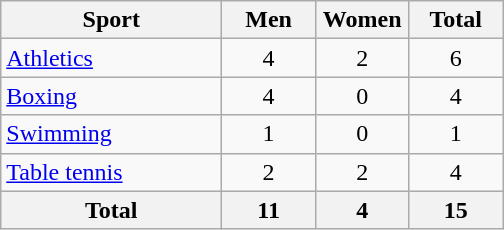<table class="wikitable sortable" style="text-align:center;">
<tr>
<th width=140>Sport</th>
<th width=55>Men</th>
<th width=55>Women</th>
<th width=55>Total</th>
</tr>
<tr>
<td align=left><a href='#'>Athletics</a></td>
<td>4</td>
<td>2</td>
<td>6</td>
</tr>
<tr>
<td align=left><a href='#'>Boxing</a></td>
<td>4</td>
<td>0</td>
<td>4</td>
</tr>
<tr>
<td align=left><a href='#'>Swimming</a></td>
<td>1</td>
<td>0</td>
<td>1</td>
</tr>
<tr>
<td align=left><a href='#'>Table tennis</a></td>
<td>2</td>
<td>2</td>
<td>4</td>
</tr>
<tr>
<th>Total</th>
<th>11</th>
<th>4</th>
<th>15</th>
</tr>
</table>
